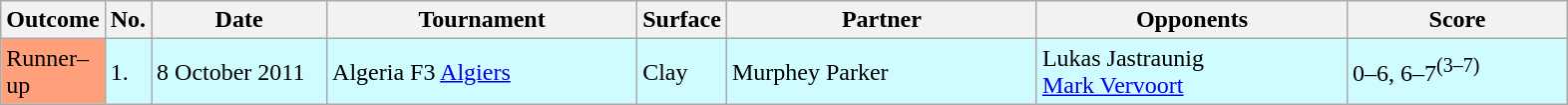<table class="sortable wikitable">
<tr>
<th width=50>Outcome</th>
<th width=10>No.</th>
<th width=110>Date</th>
<th width=200>Tournament</th>
<th width=50>Surface</th>
<th width=200>Partner</th>
<th width=200>Opponents</th>
<th width=140>Score</th>
</tr>
<tr bgcolor=CFFCFF>
<td bgcolor=FFA07A>Runner–up</td>
<td>1.</td>
<td>8 October 2011</td>
<td>Algeria F3 <a href='#'>Algiers</a></td>
<td>Clay</td>
<td> Murphey Parker</td>
<td> Lukas Jastraunig <br>  <a href='#'>Mark Vervoort</a></td>
<td>0–6, 6–7<sup>(3–7)</sup></td>
</tr>
</table>
